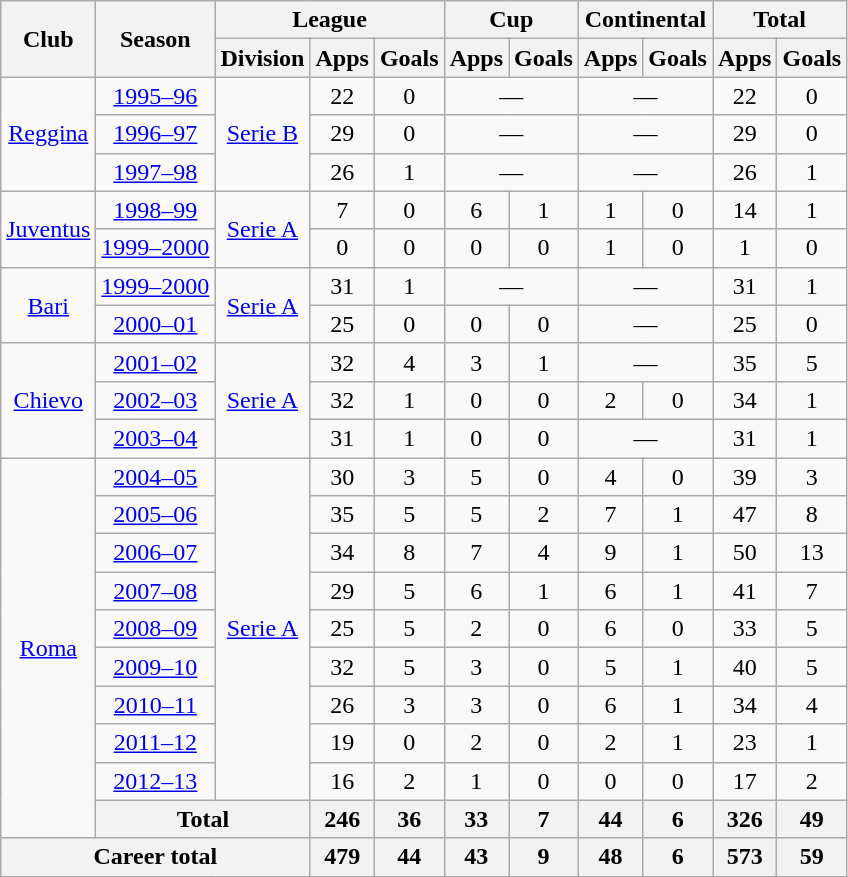<table class="wikitable" style="text-align:center">
<tr>
<th rowspan="2">Club</th>
<th rowspan="2">Season</th>
<th colspan="3">League</th>
<th colspan="2">Cup</th>
<th colspan="2">Continental</th>
<th colspan="2">Total</th>
</tr>
<tr>
<th>Division</th>
<th>Apps</th>
<th>Goals</th>
<th>Apps</th>
<th>Goals</th>
<th>Apps</th>
<th>Goals</th>
<th>Apps</th>
<th>Goals</th>
</tr>
<tr>
<td rowspan="3"><a href='#'>Reggina</a></td>
<td><a href='#'>1995–96</a></td>
<td rowspan="3"><a href='#'>Serie B</a></td>
<td>22</td>
<td>0</td>
<td colspan="2">—</td>
<td colspan="2">—</td>
<td>22</td>
<td>0</td>
</tr>
<tr>
<td><a href='#'>1996–97</a></td>
<td>29</td>
<td>0</td>
<td colspan="2">—</td>
<td colspan="2">—</td>
<td>29</td>
<td>0</td>
</tr>
<tr>
<td><a href='#'>1997–98</a></td>
<td>26</td>
<td>1</td>
<td colspan="2">—</td>
<td colspan="2">—</td>
<td>26</td>
<td>1</td>
</tr>
<tr>
<td rowspan="2"><a href='#'>Juventus</a></td>
<td><a href='#'>1998–99</a></td>
<td rowspan="2"><a href='#'>Serie A</a></td>
<td>7</td>
<td>0</td>
<td>6</td>
<td>1</td>
<td>1</td>
<td>0</td>
<td>14</td>
<td>1</td>
</tr>
<tr>
<td><a href='#'>1999–2000</a></td>
<td>0</td>
<td>0</td>
<td>0</td>
<td>0</td>
<td>1</td>
<td>0</td>
<td>1</td>
<td>0</td>
</tr>
<tr>
<td rowspan="2"><a href='#'>Bari</a></td>
<td><a href='#'>1999–2000</a></td>
<td rowspan="2"><a href='#'>Serie A</a></td>
<td>31</td>
<td>1</td>
<td colspan="2">—</td>
<td colspan="2">—</td>
<td>31</td>
<td>1</td>
</tr>
<tr>
<td><a href='#'>2000–01</a></td>
<td>25</td>
<td>0</td>
<td>0</td>
<td>0</td>
<td colspan="2">—</td>
<td>25</td>
<td>0</td>
</tr>
<tr>
<td rowspan="3"><a href='#'>Chievo</a></td>
<td><a href='#'>2001–02</a></td>
<td rowspan="3"><a href='#'>Serie A</a></td>
<td>32</td>
<td>4</td>
<td>3</td>
<td>1</td>
<td colspan="2">—</td>
<td>35</td>
<td>5</td>
</tr>
<tr>
<td><a href='#'>2002–03</a></td>
<td>32</td>
<td>1</td>
<td>0</td>
<td>0</td>
<td>2</td>
<td>0</td>
<td>34</td>
<td>1</td>
</tr>
<tr>
<td><a href='#'>2003–04</a></td>
<td>31</td>
<td>1</td>
<td>0</td>
<td>0</td>
<td colspan="2">—</td>
<td>31</td>
<td>1</td>
</tr>
<tr>
<td rowspan="10"><a href='#'>Roma</a></td>
<td><a href='#'>2004–05</a></td>
<td rowspan="9"><a href='#'>Serie A</a></td>
<td>30</td>
<td>3</td>
<td>5</td>
<td>0</td>
<td>4</td>
<td>0</td>
<td>39</td>
<td>3</td>
</tr>
<tr>
<td><a href='#'>2005–06</a></td>
<td>35</td>
<td>5</td>
<td>5</td>
<td>2</td>
<td>7</td>
<td>1</td>
<td>47</td>
<td>8</td>
</tr>
<tr>
<td><a href='#'>2006–07</a></td>
<td>34</td>
<td>8</td>
<td>7</td>
<td>4</td>
<td>9</td>
<td>1</td>
<td>50</td>
<td>13</td>
</tr>
<tr>
<td><a href='#'>2007–08</a></td>
<td>29</td>
<td>5</td>
<td>6</td>
<td>1</td>
<td>6</td>
<td>1</td>
<td>41</td>
<td>7</td>
</tr>
<tr>
<td><a href='#'>2008–09</a></td>
<td>25</td>
<td>5</td>
<td>2</td>
<td>0</td>
<td>6</td>
<td>0</td>
<td>33</td>
<td>5</td>
</tr>
<tr>
<td><a href='#'>2009–10</a></td>
<td>32</td>
<td>5</td>
<td>3</td>
<td>0</td>
<td>5</td>
<td>1</td>
<td>40</td>
<td>5</td>
</tr>
<tr>
<td><a href='#'>2010–11</a></td>
<td>26</td>
<td>3</td>
<td>3</td>
<td>0</td>
<td>6</td>
<td>1</td>
<td>34</td>
<td>4</td>
</tr>
<tr>
<td><a href='#'>2011–12</a></td>
<td>19</td>
<td>0</td>
<td>2</td>
<td>0</td>
<td>2</td>
<td>1</td>
<td>23</td>
<td>1</td>
</tr>
<tr>
<td><a href='#'>2012–13</a></td>
<td>16</td>
<td>2</td>
<td>1</td>
<td>0</td>
<td>0</td>
<td>0</td>
<td>17</td>
<td>2</td>
</tr>
<tr>
<th colspan=2>Total</th>
<th>246</th>
<th>36</th>
<th>33</th>
<th>7</th>
<th>44</th>
<th>6</th>
<th>326</th>
<th>49</th>
</tr>
<tr>
<th colspan=3>Career total</th>
<th>479</th>
<th>44</th>
<th>43</th>
<th>9</th>
<th>48</th>
<th>6</th>
<th>573</th>
<th>59</th>
</tr>
</table>
